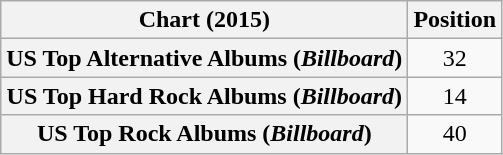<table class="wikitable plainrowheaders" style="text-align:center">
<tr>
<th scope="col">Chart (2015)</th>
<th scope="col">Position</th>
</tr>
<tr>
<th scope="row">US Top Alternative Albums (<em>Billboard</em>)</th>
<td>32</td>
</tr>
<tr>
<th scope="row">US Top Hard Rock Albums (<em>Billboard</em>)</th>
<td>14</td>
</tr>
<tr>
<th scope="row">US Top Rock Albums (<em>Billboard</em>)</th>
<td>40</td>
</tr>
</table>
